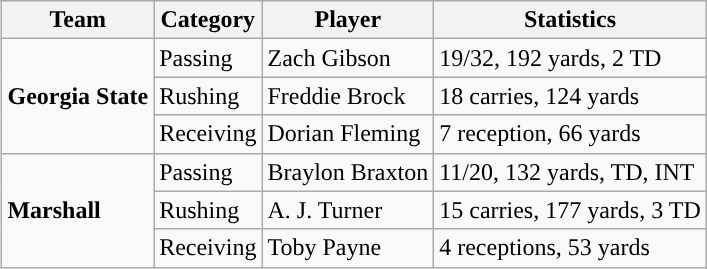<table class="wikitable" style="float: right;">
<tr>
<th>Team</th>
<th>Category</th>
<th>Player</th>
<th>Statistics</th>
</tr>
<tr>
<td rowspan=3><strong>Georgia State</strong></td>
<td>Passing</td>
<td>Zach Gibson</td>
<td>19/32, 192 yards, 2 TD</td>
</tr>
<tr>
<td>Rushing</td>
<td>Freddie Brock</td>
<td>18 carries, 124 yards</td>
</tr>
<tr>
<td>Receiving</td>
<td>Dorian Fleming</td>
<td>7 reception, 66 yards</td>
</tr>
<tr>
<td rowspan=3><strong>Marshall</strong></td>
<td>Passing</td>
<td>Braylon Braxton</td>
<td>11/20, 132 yards, TD, INT</td>
</tr>
<tr>
<td>Rushing</td>
<td>A. J. Turner</td>
<td>15 carries, 177 yards, 3 TD</td>
</tr>
<tr>
<td>Receiving</td>
<td>Toby Payne</td>
<td>4 receptions, 53 yards</td>
</tr>
</table>
